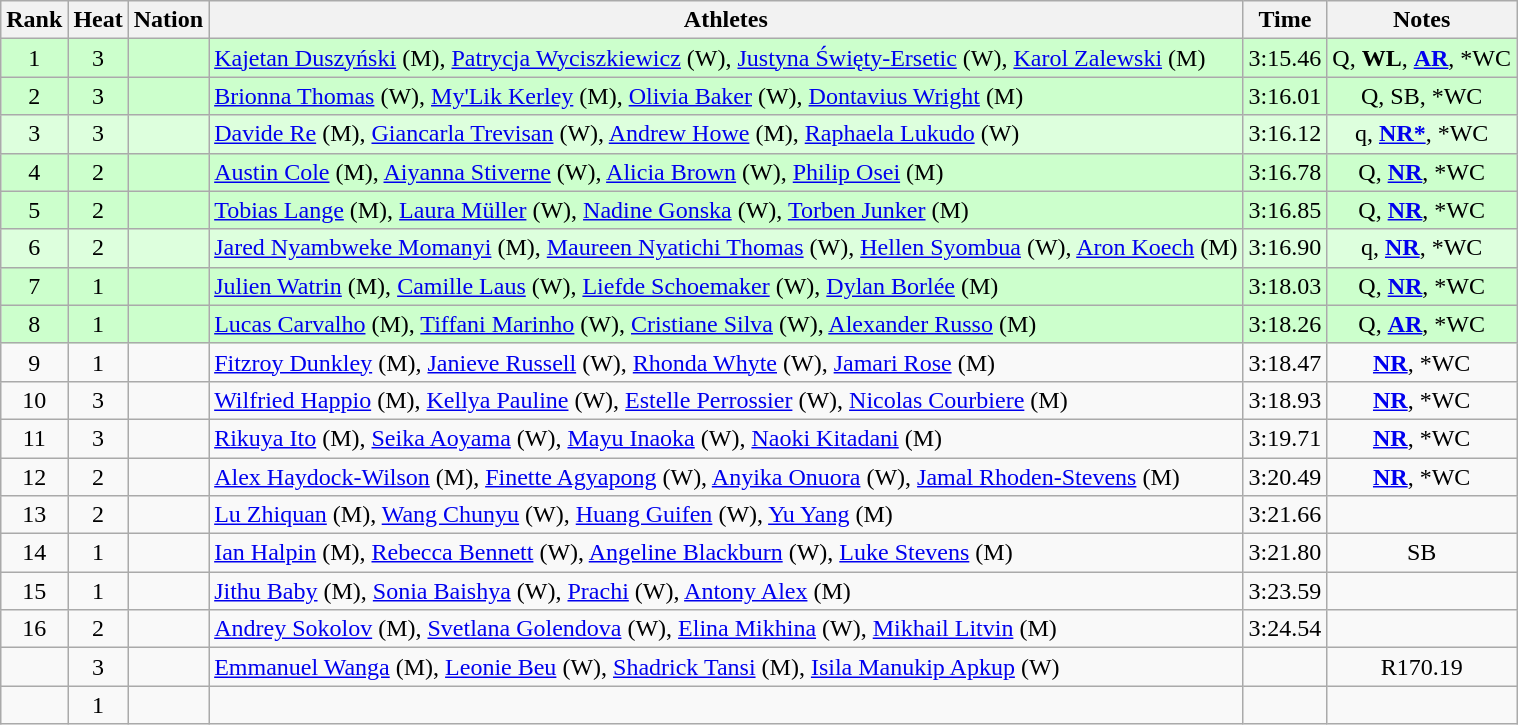<table class="wikitable sortable" style="text-align:center">
<tr>
<th>Rank</th>
<th>Heat</th>
<th>Nation</th>
<th>Athletes</th>
<th>Time</th>
<th>Notes</th>
</tr>
<tr bgcolor=ccffcc>
<td>1</td>
<td>3</td>
<td align=left></td>
<td align=left><a href='#'>Kajetan Duszyński</a> (M), <a href='#'>Patrycja Wyciszkiewicz</a> (W), <a href='#'>Justyna Święty-Ersetic</a> (W), <a href='#'>Karol Zalewski</a> (M)</td>
<td>3:15.46</td>
<td>Q, <strong>WL</strong>, <strong><a href='#'>AR</a></strong>, *WC</td>
</tr>
<tr bgcolor=ccffcc>
<td>2</td>
<td>3</td>
<td align=left></td>
<td align=left><a href='#'>Brionna Thomas</a> (W), <a href='#'>My'Lik Kerley</a> (M), <a href='#'>Olivia Baker</a> (W), <a href='#'>Dontavius Wright</a> (M)</td>
<td>3:16.01</td>
<td>Q, SB, *WC</td>
</tr>
<tr bgcolor=ddffdd>
<td>3</td>
<td>3</td>
<td align=left></td>
<td align=left><a href='#'>Davide Re</a> (M), <a href='#'>Giancarla Trevisan</a> (W), <a href='#'>Andrew Howe</a> (M), <a href='#'>Raphaela Lukudo</a> (W)</td>
<td>3:16.12</td>
<td>q, <strong><a href='#'>NR*</a></strong>, *WC</td>
</tr>
<tr bgcolor=ccffcc>
<td>4</td>
<td>2</td>
<td align=left></td>
<td align=left><a href='#'>Austin Cole</a> (M), <a href='#'>Aiyanna Stiverne</a> (W), <a href='#'>Alicia Brown</a> (W), <a href='#'>Philip Osei</a> (M)</td>
<td>3:16.78</td>
<td>Q, <strong><a href='#'>NR</a></strong>, *WC</td>
</tr>
<tr bgcolor=ccffcc>
<td>5</td>
<td>2</td>
<td align=left></td>
<td align=left><a href='#'>Tobias Lange</a> (M), <a href='#'>Laura Müller</a> (W), <a href='#'>Nadine Gonska</a> (W), <a href='#'>Torben Junker</a> (M)</td>
<td>3:16.85</td>
<td>Q, <strong><a href='#'>NR</a></strong>, *WC</td>
</tr>
<tr bgcolor=ddffdd>
<td>6</td>
<td>2</td>
<td align=left></td>
<td align=left><a href='#'>Jared Nyambweke Momanyi</a> (M), <a href='#'>Maureen Nyatichi Thomas</a> (W), <a href='#'>Hellen Syombua</a> (W), <a href='#'>Aron Koech</a> (M)</td>
<td>3:16.90</td>
<td>q, <strong><a href='#'>NR</a></strong>, *WC</td>
</tr>
<tr bgcolor=ccffcc>
<td>7</td>
<td>1</td>
<td align=left></td>
<td align=left><a href='#'>Julien Watrin</a> (M), <a href='#'>Camille Laus</a> (W), <a href='#'>Liefde Schoemaker</a> (W), <a href='#'>Dylan Borlée</a> (M)</td>
<td>3:18.03</td>
<td>Q, <strong><a href='#'>NR</a></strong>, *WC</td>
</tr>
<tr bgcolor=ccffcc>
<td>8</td>
<td>1</td>
<td align=left></td>
<td align=left><a href='#'>Lucas Carvalho</a> (M), <a href='#'>Tiffani Marinho</a> (W), <a href='#'>Cristiane Silva</a> (W), <a href='#'>Alexander Russo</a> (M)</td>
<td>3:18.26</td>
<td>Q, <strong><a href='#'>AR</a></strong>, *WC</td>
</tr>
<tr>
<td>9</td>
<td>1</td>
<td align=left></td>
<td align=left><a href='#'>Fitzroy Dunkley</a> (M), <a href='#'>Janieve Russell</a> (W), <a href='#'>Rhonda Whyte</a> (W), <a href='#'>Jamari Rose</a> (M)</td>
<td>3:18.47</td>
<td><strong><a href='#'>NR</a></strong>, *WC</td>
</tr>
<tr>
<td>10</td>
<td>3</td>
<td align=left></td>
<td align=left><a href='#'>Wilfried Happio</a> (M), <a href='#'>Kellya Pauline</a> (W), <a href='#'>Estelle Perrossier</a> (W), <a href='#'>Nicolas Courbiere</a> (M)</td>
<td>3:18.93</td>
<td><strong><a href='#'>NR</a></strong>, *WC</td>
</tr>
<tr>
<td>11</td>
<td>3</td>
<td align=left></td>
<td align=left><a href='#'>Rikuya Ito</a> (M), <a href='#'>Seika Aoyama</a> (W), <a href='#'>Mayu Inaoka</a> (W), <a href='#'>Naoki Kitadani</a> (M)</td>
<td>3:19.71</td>
<td><strong><a href='#'>NR</a></strong>, *WC</td>
</tr>
<tr>
<td>12</td>
<td>2</td>
<td align=left></td>
<td align=left><a href='#'>Alex Haydock-Wilson</a> (M), <a href='#'>Finette Agyapong</a> (W), <a href='#'>Anyika Onuora</a> (W), <a href='#'>Jamal Rhoden-Stevens</a> (M)</td>
<td>3:20.49</td>
<td><strong><a href='#'>NR</a></strong>, *WC</td>
</tr>
<tr>
<td>13</td>
<td>2</td>
<td align=left></td>
<td align=left><a href='#'>Lu Zhiquan</a> (M), <a href='#'>Wang Chunyu</a> (W), <a href='#'>Huang Guifen</a> (W), <a href='#'>Yu Yang</a> (M)</td>
<td>3:21.66</td>
<td></td>
</tr>
<tr>
<td>14</td>
<td>1</td>
<td align=left></td>
<td align=left><a href='#'>Ian Halpin</a> (M), <a href='#'>Rebecca Bennett</a> (W), <a href='#'>Angeline Blackburn</a> (W), <a href='#'>Luke Stevens</a> (M)</td>
<td>3:21.80</td>
<td>SB</td>
</tr>
<tr>
<td>15</td>
<td>1</td>
<td align=left></td>
<td align=left><a href='#'>Jithu Baby</a> (M), <a href='#'>Sonia Baishya</a> (W), <a href='#'>Prachi</a> (W), <a href='#'>Antony Alex</a> (M)</td>
<td>3:23.59</td>
<td></td>
</tr>
<tr>
<td>16</td>
<td>2</td>
<td align=left></td>
<td align=left><a href='#'>Andrey Sokolov</a> (M), <a href='#'>Svetlana Golendova</a> (W), <a href='#'>Elina Mikhina</a> (W), <a href='#'>Mikhail Litvin</a> (M)</td>
<td>3:24.54</td>
<td></td>
</tr>
<tr>
<td></td>
<td>3</td>
<td align=left></td>
<td align=left><a href='#'>Emmanuel Wanga</a> (M), <a href='#'>Leonie Beu</a> (W), <a href='#'>Shadrick Tansi</a> (M), <a href='#'>Isila Manukip Apkup</a> (W)</td>
<td></td>
<td>R170.19</td>
</tr>
<tr>
<td></td>
<td>1</td>
<td align=left></td>
<td align=left></td>
<td></td>
<td></td>
</tr>
</table>
